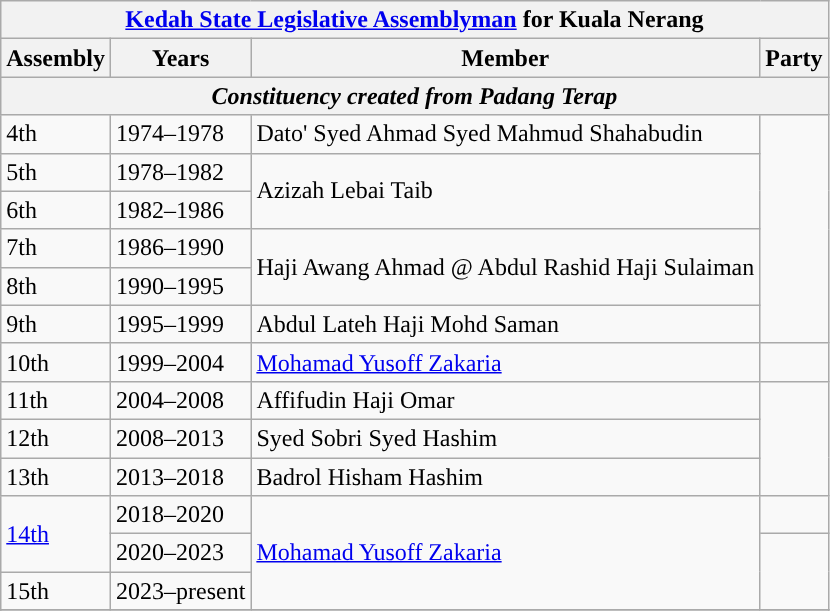<table class="wikitable">
<tr>
<th colspan="4"><a href='#'>Kedah State Legislative Assemblyman</a> for Kuala Nerang</th>
</tr>
<tr>
<th>Assembly</th>
<th>Years</th>
<th>Member</th>
<th>Party</th>
</tr>
<tr>
<th colspan="4" align="center"><em>Constituency created from Padang Terap</em></th>
</tr>
<tr>
<td>4th</td>
<td>1974–1978</td>
<td>Dato' Syed Ahmad Syed Mahmud Shahabudin</td>
<td rowspan="6"></td>
</tr>
<tr>
<td>5th</td>
<td>1978–1982</td>
<td rowspan="2">Azizah Lebai Taib</td>
</tr>
<tr>
<td>6th</td>
<td>1982–1986</td>
</tr>
<tr>
<td>7th</td>
<td>1986–1990</td>
<td rowspan="2">Haji Awang Ahmad @ Abdul Rashid Haji Sulaiman</td>
</tr>
<tr>
<td>8th</td>
<td>1990–1995</td>
</tr>
<tr>
<td>9th</td>
<td>1995–1999</td>
<td>Abdul Lateh Haji Mohd Saman</td>
</tr>
<tr>
<td>10th</td>
<td>1999–2004</td>
<td><a href='#'>Mohamad Yusoff Zakaria</a></td>
<td></td>
</tr>
<tr>
<td>11th</td>
<td>2004–2008</td>
<td>Affifudin Haji Omar</td>
<td rowspan="3"></td>
</tr>
<tr>
<td>12th</td>
<td>2008–2013</td>
<td>Syed Sobri Syed Hashim</td>
</tr>
<tr>
<td>13th</td>
<td>2013–2018</td>
<td>Badrol Hisham Hashim</td>
</tr>
<tr>
<td rowspan="2"><a href='#'>14th</a></td>
<td>2018–2020</td>
<td rowspan="3"><a href='#'>Mohamad Yusoff Zakaria</a></td>
<td></td>
</tr>
<tr>
<td>2020–2023</td>
<td rowspan="2"></td>
</tr>
<tr>
<td>15th</td>
<td>2023–present</td>
</tr>
<tr>
</tr>
<tr>
</tr>
</table>
